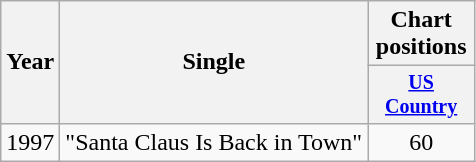<table class="wikitable" style="text-align:center;">
<tr>
<th rowspan="2">Year</th>
<th rowspan="2">Single</th>
<th>Chart positions</th>
</tr>
<tr style="font-size:smaller;">
<th style="width:65px;"><a href='#'>US Country</a></th>
</tr>
<tr>
<td>1997</td>
<td style="text-align:left;">"Santa Claus Is Back in Town"</td>
<td>60</td>
</tr>
</table>
